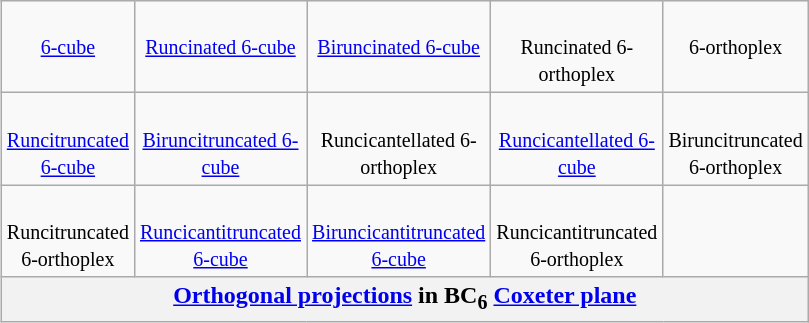<table class=wikitable align=right width=480 style="margin-left:1em;">
<tr align=center valign=top>
<td><br><small><a href='#'>6-cube</a></small><br></td>
<td><br><small><a href='#'>Runcinated 6-cube</a></small><br></td>
<td><br><small><a href='#'>Biruncinated 6-cube</a></small><br></td>
<td><br><small>Runcinated 6-orthoplex</small><br></td>
<td><br><small>6-orthoplex</small><br></td>
</tr>
<tr align=center valign=top>
<td><br><small><a href='#'>Runcitruncated 6-cube</a></small><br></td>
<td><br><small><a href='#'>Biruncitruncated 6-cube</a></small><br></td>
<td><br><small>Runcicantellated 6-orthoplex</small><br></td>
<td><br><small><a href='#'>Runcicantellated 6-cube</a></small><br></td>
<td><br><small>Biruncitruncated 6-orthoplex</small><br></td>
</tr>
<tr align=center valign=top>
<td><br><small>Runcitruncated 6-orthoplex</small><br></td>
<td><br><small><a href='#'>Runcicantitruncated 6-cube</a></small><br></td>
<td><br><small><a href='#'>Biruncicantitruncated 6-cube</a></small><br></td>
<td><br><small>Runcicantitruncated 6-orthoplex</small><br></td>
</tr>
<tr>
<th colspan=5><a href='#'>Orthogonal projections</a> in BC<sub>6</sub> <a href='#'>Coxeter plane</a></th>
</tr>
</table>
